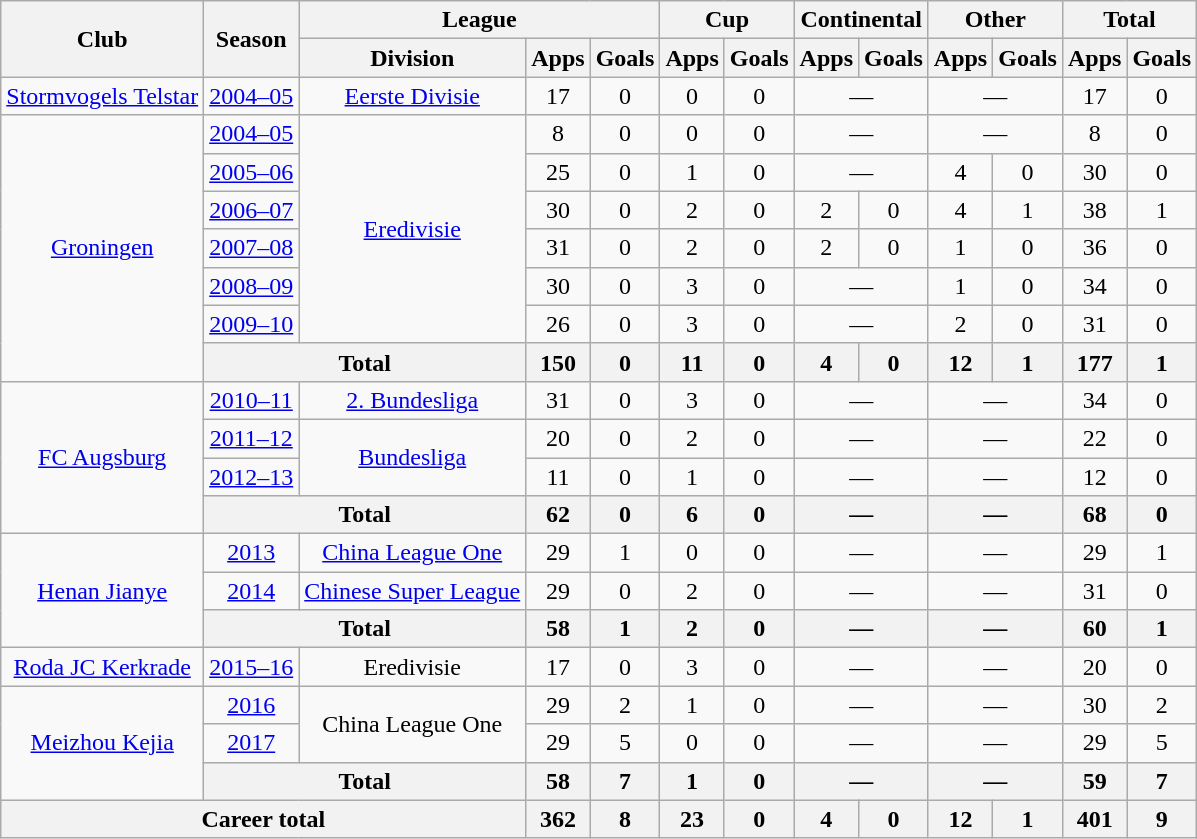<table class="wikitable" style="text-align: center">
<tr>
<th rowspan="2">Club</th>
<th rowspan="2">Season</th>
<th colspan="3">League</th>
<th colspan="2">Cup</th>
<th colspan="2">Continental</th>
<th colspan="2">Other</th>
<th colspan="2">Total</th>
</tr>
<tr>
<th>Division</th>
<th>Apps</th>
<th>Goals</th>
<th>Apps</th>
<th>Goals</th>
<th>Apps</th>
<th>Goals</th>
<th>Apps</th>
<th>Goals</th>
<th>Apps</th>
<th>Goals</th>
</tr>
<tr>
<td><a href='#'>Stormvogels Telstar</a></td>
<td><a href='#'>2004–05</a></td>
<td><a href='#'>Eerste Divisie</a></td>
<td>17</td>
<td>0</td>
<td>0</td>
<td>0</td>
<td colspan="2">—</td>
<td colspan="2">—</td>
<td>17</td>
<td>0</td>
</tr>
<tr>
<td rowspan="7"><a href='#'>Groningen</a></td>
<td><a href='#'>2004–05</a></td>
<td rowspan="6"><a href='#'>Eredivisie</a></td>
<td>8</td>
<td>0</td>
<td>0</td>
<td>0</td>
<td colspan="2">—</td>
<td colspan="2">—</td>
<td>8</td>
<td>0</td>
</tr>
<tr>
<td><a href='#'>2005–06</a></td>
<td>25</td>
<td>0</td>
<td>1</td>
<td>0</td>
<td colspan="2">—</td>
<td>4</td>
<td>0</td>
<td>30</td>
<td>0</td>
</tr>
<tr>
<td><a href='#'>2006–07</a></td>
<td>30</td>
<td>0</td>
<td>2</td>
<td>0</td>
<td>2</td>
<td>0</td>
<td>4</td>
<td>1</td>
<td>38</td>
<td>1</td>
</tr>
<tr>
<td><a href='#'>2007–08</a></td>
<td>31</td>
<td>0</td>
<td>2</td>
<td>0</td>
<td>2</td>
<td>0</td>
<td>1</td>
<td>0</td>
<td>36</td>
<td>0</td>
</tr>
<tr>
<td><a href='#'>2008–09</a></td>
<td>30</td>
<td>0</td>
<td>3</td>
<td>0</td>
<td colspan="2">—</td>
<td>1</td>
<td>0</td>
<td>34</td>
<td>0</td>
</tr>
<tr>
<td><a href='#'>2009–10</a></td>
<td>26</td>
<td>0</td>
<td>3</td>
<td>0</td>
<td colspan="2">—</td>
<td>2</td>
<td>0</td>
<td>31</td>
<td>0</td>
</tr>
<tr>
<th colspan="2">Total</th>
<th>150</th>
<th>0</th>
<th>11</th>
<th>0</th>
<th>4</th>
<th>0</th>
<th>12</th>
<th>1</th>
<th>177</th>
<th>1</th>
</tr>
<tr>
<td rowspan="4"><a href='#'>FC Augsburg</a></td>
<td><a href='#'>2010–11</a></td>
<td><a href='#'>2. Bundesliga</a></td>
<td>31</td>
<td>0</td>
<td>3</td>
<td>0</td>
<td colspan="2">—</td>
<td colspan="2">—</td>
<td>34</td>
<td>0</td>
</tr>
<tr>
<td><a href='#'>2011–12</a></td>
<td rowspan="2"><a href='#'>Bundesliga</a></td>
<td>20</td>
<td>0</td>
<td>2</td>
<td>0</td>
<td colspan="2">—</td>
<td colspan="2">—</td>
<td>22</td>
<td>0</td>
</tr>
<tr>
<td><a href='#'>2012–13</a></td>
<td>11</td>
<td>0</td>
<td>1</td>
<td>0</td>
<td colspan="2">—</td>
<td colspan="2">—</td>
<td>12</td>
<td>0</td>
</tr>
<tr>
<th colspan="2">Total</th>
<th>62</th>
<th>0</th>
<th>6</th>
<th>0</th>
<th colspan="2">—</th>
<th colspan="2">—</th>
<th>68</th>
<th>0</th>
</tr>
<tr>
<td rowspan="3"><a href='#'>Henan Jianye</a></td>
<td><a href='#'>2013</a></td>
<td><a href='#'>China League One</a></td>
<td>29</td>
<td>1</td>
<td>0</td>
<td>0</td>
<td colspan="2">—</td>
<td colspan="2">—</td>
<td>29</td>
<td>1</td>
</tr>
<tr>
<td><a href='#'>2014</a></td>
<td><a href='#'>Chinese Super League</a></td>
<td>29</td>
<td>0</td>
<td>2</td>
<td>0</td>
<td colspan="2">—</td>
<td colspan="2">—</td>
<td>31</td>
<td>0</td>
</tr>
<tr>
<th colspan="2">Total</th>
<th>58</th>
<th>1</th>
<th>2</th>
<th>0</th>
<th colspan="2">—</th>
<th colspan="2">—</th>
<th>60</th>
<th>1</th>
</tr>
<tr>
<td><a href='#'>Roda JC Kerkrade</a></td>
<td><a href='#'>2015–16</a></td>
<td>Eredivisie</td>
<td>17</td>
<td>0</td>
<td>3</td>
<td>0</td>
<td colspan="2">—</td>
<td colspan="2">—</td>
<td>20</td>
<td>0</td>
</tr>
<tr>
<td rowspan="3"><a href='#'>Meizhou Kejia</a></td>
<td><a href='#'>2016</a></td>
<td rowspan="2">China League One</td>
<td>29</td>
<td>2</td>
<td>1</td>
<td>0</td>
<td colspan="2">—</td>
<td colspan="2">—</td>
<td>30</td>
<td>2</td>
</tr>
<tr>
<td><a href='#'>2017</a></td>
<td>29</td>
<td>5</td>
<td>0</td>
<td>0</td>
<td colspan="2">—</td>
<td colspan="2">—</td>
<td>29</td>
<td>5</td>
</tr>
<tr>
<th colspan="2">Total</th>
<th>58</th>
<th>7</th>
<th>1</th>
<th>0</th>
<th colspan="2">—</th>
<th colspan="2">—</th>
<th>59</th>
<th>7</th>
</tr>
<tr>
<th colspan="3"><strong>Career total</strong></th>
<th>362</th>
<th>8</th>
<th>23</th>
<th>0</th>
<th>4</th>
<th>0</th>
<th>12</th>
<th>1</th>
<th>401</th>
<th>9</th>
</tr>
</table>
